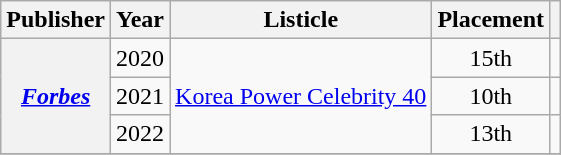<table class="wikitable plainrowheaders sortable" style="margin-right: 0;">
<tr>
<th scope="col">Publisher</th>
<th scope="col">Year</th>
<th scope="col">Listicle</th>
<th scope="col">Placement</th>
<th scope="col" class="unsortable"></th>
</tr>
<tr>
<th scope="row" rowspan="3"><em><a href='#'>Forbes</a></em></th>
<td>2020</td>
<td rowspan="3"><a href='#'>Korea Power Celebrity 40</a></td>
<td style="text-align:center;">15th</td>
<td style="text-align:center;"></td>
</tr>
<tr>
<td>2021</td>
<td style="text-align:center;">10th</td>
<td style="text-align:center;"></td>
</tr>
<tr>
<td>2022</td>
<td style="text-align:center;">13th</td>
<td style="text-align:center;"></td>
</tr>
<tr>
</tr>
</table>
